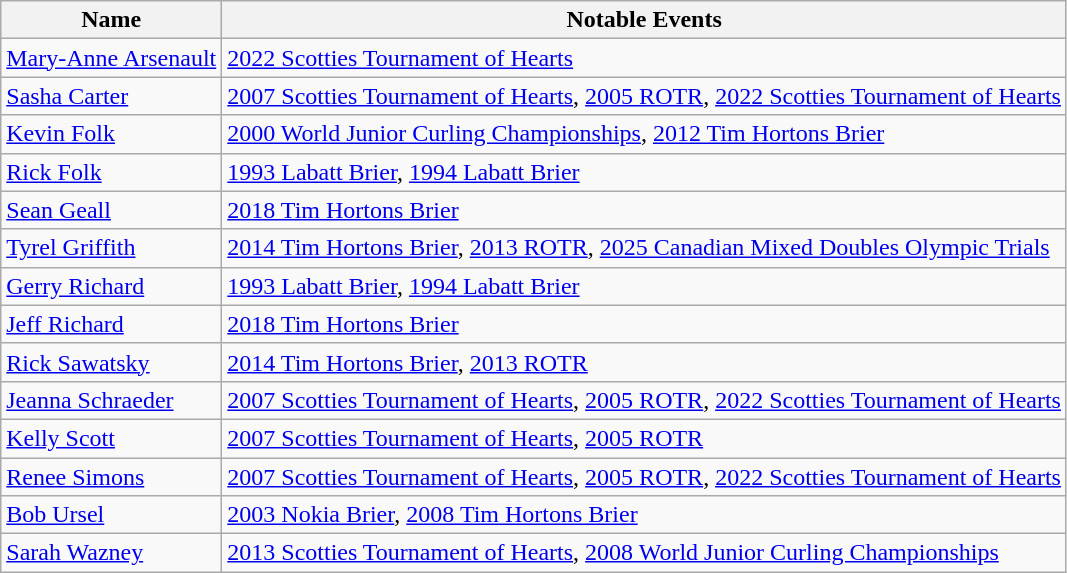<table class="wikitable">
<tr>
<th scope="col">Name</th>
<th scope="col">Notable Events</th>
</tr>
<tr>
<td><a href='#'>Mary-Anne Arsenault</a></td>
<td><a href='#'>2022 Scotties Tournament of Hearts</a></td>
</tr>
<tr>
<td><a href='#'>Sasha Carter</a></td>
<td><a href='#'>2007 Scotties Tournament of Hearts</a>, <a href='#'>2005 ROTR</a>, <a href='#'>2022 Scotties Tournament of Hearts</a></td>
</tr>
<tr>
<td><a href='#'>Kevin Folk</a></td>
<td><a href='#'>2000 World Junior Curling Championships</a>, <a href='#'>2012 Tim Hortons Brier</a></td>
</tr>
<tr>
<td><a href='#'>Rick Folk</a></td>
<td><a href='#'>1993 Labatt Brier</a>, <a href='#'>1994 Labatt Brier</a></td>
</tr>
<tr>
<td><a href='#'>Sean Geall</a></td>
<td><a href='#'>2018 Tim Hortons Brier</a></td>
</tr>
<tr>
<td><a href='#'>Tyrel Griffith</a></td>
<td><a href='#'>2014 Tim Hortons Brier</a>, <a href='#'>2013 ROTR</a>, <a href='#'>2025 Canadian Mixed Doubles Olympic Trials</a></td>
</tr>
<tr>
<td><a href='#'>Gerry Richard</a></td>
<td><a href='#'>1993 Labatt Brier</a>, <a href='#'>1994 Labatt Brier</a></td>
</tr>
<tr>
<td><a href='#'>Jeff Richard</a></td>
<td><a href='#'>2018 Tim Hortons Brier</a></td>
</tr>
<tr>
<td><a href='#'>Rick Sawatsky</a></td>
<td><a href='#'>2014 Tim Hortons Brier</a>, <a href='#'>2013 ROTR</a></td>
</tr>
<tr>
<td><a href='#'>Jeanna Schraeder</a></td>
<td><a href='#'>2007 Scotties Tournament of Hearts</a>, <a href='#'>2005 ROTR</a>, <a href='#'>2022 Scotties Tournament of Hearts</a></td>
</tr>
<tr>
<td><a href='#'>Kelly Scott</a></td>
<td><a href='#'>2007 Scotties Tournament of Hearts</a>, <a href='#'>2005 ROTR</a></td>
</tr>
<tr>
<td><a href='#'>Renee Simons</a></td>
<td><a href='#'>2007 Scotties Tournament of Hearts</a>, <a href='#'>2005 ROTR</a>, <a href='#'>2022 Scotties Tournament of Hearts</a></td>
</tr>
<tr>
<td><a href='#'>Bob Ursel</a></td>
<td><a href='#'>2003 Nokia Brier</a>, <a href='#'>2008 Tim Hortons Brier</a></td>
</tr>
<tr>
<td><a href='#'>Sarah Wazney</a></td>
<td><a href='#'>2013 Scotties Tournament of Hearts</a>, <a href='#'>2008 World Junior Curling Championships</a></td>
</tr>
</table>
